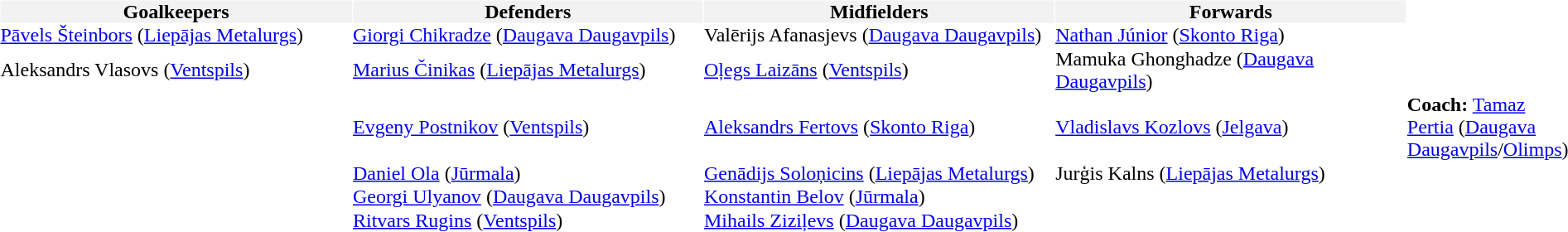<table cellpadding=0 cellspacing=1 border=0>
<tr align=center bgcolor=#f2f2f2>
<td width=25%><strong>Goalkeepers</strong></td>
<td width=25%><strong>Defenders</strong></td>
<td width=25%><strong>Midfielders</strong></td>
<td width=25%><strong>Forwards</strong></td>
</tr>
<tr>
<td> <a href='#'>Pāvels Šteinbors</a> (<a href='#'>Liepājas Metalurgs</a>)</td>
<td> <a href='#'>Giorgi Chikradze</a> (<a href='#'>Daugava Daugavpils</a>)</td>
<td> Valērijs Afanasjevs (<a href='#'>Daugava Daugavpils</a>)</td>
<td> <a href='#'>Nathan Júnior</a> (<a href='#'>Skonto Riga</a>)</td>
</tr>
<tr>
<td> Aleksandrs Vlasovs (<a href='#'>Ventspils</a>)</td>
<td> <a href='#'>Marius Činikas</a> (<a href='#'>Liepājas Metalurgs</a>)</td>
<td> <a href='#'>Oļegs Laizāns</a> (<a href='#'>Ventspils</a>)</td>
<td> Mamuka Ghonghadze (<a href='#'>Daugava Daugavpils</a>)</td>
</tr>
<tr>
<td></td>
<td> <a href='#'>Evgeny Postnikov</a> (<a href='#'>Ventspils</a>)</td>
<td> <a href='#'>Aleksandrs Fertovs</a> (<a href='#'>Skonto Riga</a>)</td>
<td> <a href='#'>Vladislavs Kozlovs</a> (<a href='#'>Jelgava</a>)</td>
<td><strong>Coach:</strong>  <a href='#'>Tamaz Pertia</a> (<a href='#'>Daugava Daugavpils</a>/<a href='#'>Olimps</a>)</td>
</tr>
<tr>
<td></td>
<td> <a href='#'>Daniel Ola</a> (<a href='#'>Jūrmala</a>)</td>
<td> <a href='#'>Genādijs Soloņicins</a> (<a href='#'>Liepājas Metalurgs</a>)</td>
<td> Jurģis Kalns (<a href='#'>Liepājas Metalurgs</a>)</td>
</tr>
<tr>
<td></td>
<td> <a href='#'>Georgi Ulyanov</a> (<a href='#'>Daugava Daugavpils</a>)</td>
<td> <a href='#'>Konstantin Belov</a> (<a href='#'>Jūrmala</a>)</td>
<td></td>
</tr>
<tr>
<td></td>
<td> <a href='#'>Ritvars Rugins</a> (<a href='#'>Ventspils</a>)</td>
<td> <a href='#'>Mihails Ziziļevs</a> (<a href='#'>Daugava Daugavpils</a>)</td>
<td></td>
</tr>
</table>
